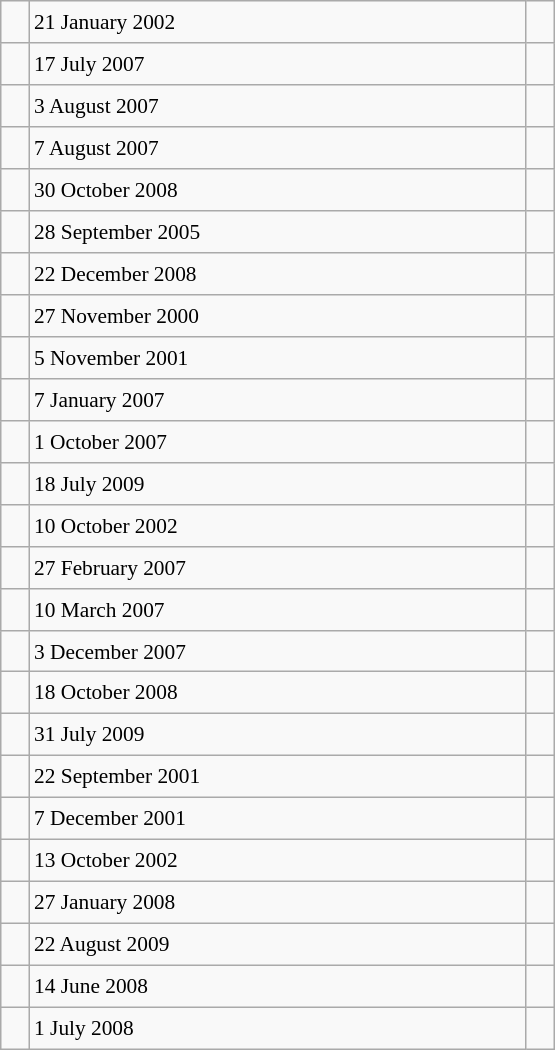<table class="wikitable" style="font-size: 89%; float: left; width: 26em; margin-right: 1em; height: 700px">
<tr>
<td></td>
<td>21 January 2002</td>
<td></td>
</tr>
<tr>
<td></td>
<td>17 July 2007</td>
<td></td>
</tr>
<tr>
<td></td>
<td>3 August 2007</td>
<td></td>
</tr>
<tr>
<td></td>
<td>7 August 2007</td>
<td></td>
</tr>
<tr>
<td></td>
<td>30 October 2008</td>
<td></td>
</tr>
<tr>
<td></td>
<td>28 September 2005</td>
<td></td>
</tr>
<tr>
<td></td>
<td>22 December 2008</td>
<td></td>
</tr>
<tr>
<td></td>
<td>27 November 2000</td>
<td></td>
</tr>
<tr>
<td></td>
<td>5 November 2001</td>
<td></td>
</tr>
<tr>
<td></td>
<td>7 January 2007</td>
<td></td>
</tr>
<tr>
<td></td>
<td>1 October 2007</td>
<td></td>
</tr>
<tr>
<td></td>
<td>18 July 2009</td>
<td></td>
</tr>
<tr>
<td></td>
<td>10 October 2002</td>
<td></td>
</tr>
<tr>
<td></td>
<td>27 February 2007</td>
<td></td>
</tr>
<tr>
<td></td>
<td>10 March 2007</td>
<td></td>
</tr>
<tr>
<td></td>
<td>3 December 2007</td>
<td></td>
</tr>
<tr>
<td></td>
<td>18 October 2008</td>
<td></td>
</tr>
<tr>
<td></td>
<td>31 July 2009</td>
<td></td>
</tr>
<tr>
<td></td>
<td>22 September 2001</td>
<td></td>
</tr>
<tr>
<td></td>
<td>7 December 2001</td>
<td></td>
</tr>
<tr>
<td></td>
<td>13 October 2002</td>
<td></td>
</tr>
<tr>
<td></td>
<td>27 January 2008</td>
<td></td>
</tr>
<tr>
<td></td>
<td>22 August 2009</td>
<td></td>
</tr>
<tr>
<td></td>
<td>14 June 2008</td>
<td></td>
</tr>
<tr>
<td></td>
<td>1 July 2008</td>
<td></td>
</tr>
</table>
